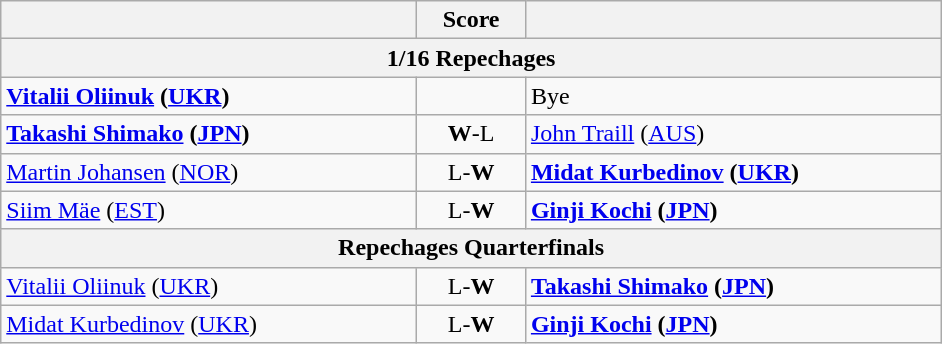<table class="wikitable" style="text-align: left; ">
<tr>
<th align="right" width="270"></th>
<th width="65">Score</th>
<th align="left" width="270"></th>
</tr>
<tr>
<th colspan=3>1/16 Repechages</th>
</tr>
<tr>
<td><strong> <a href='#'>Vitalii Oliinuk</a> (<a href='#'>UKR</a>)</strong></td>
<td align="center"></td>
<td>Bye</td>
</tr>
<tr>
<td><strong> <a href='#'>Takashi Shimako</a> (<a href='#'>JPN</a>)</strong></td>
<td align="center"><strong>W</strong>-L</td>
<td> <a href='#'>John Traill</a> (<a href='#'>AUS</a>)</td>
</tr>
<tr>
<td> <a href='#'>Martin Johansen</a> (<a href='#'>NOR</a>)</td>
<td align="center">L-<strong>W</strong></td>
<td><strong> <a href='#'>Midat Kurbedinov</a> (<a href='#'>UKR</a>)</strong></td>
</tr>
<tr>
<td> <a href='#'>Siim Mäe</a> (<a href='#'>EST</a>)</td>
<td align="center">L-<strong>W</strong></td>
<td><strong> <a href='#'>Ginji Kochi</a> (<a href='#'>JPN</a>)</strong></td>
</tr>
<tr>
<th colspan=3>Repechages Quarterfinals</th>
</tr>
<tr>
<td> <a href='#'>Vitalii Oliinuk</a> (<a href='#'>UKR</a>)</td>
<td align="center">L-<strong>W</strong></td>
<td><strong> <a href='#'>Takashi Shimako</a> (<a href='#'>JPN</a>)</strong></td>
</tr>
<tr>
<td> <a href='#'>Midat Kurbedinov</a> (<a href='#'>UKR</a>)</td>
<td align="center">L-<strong>W</strong></td>
<td><strong> <a href='#'>Ginji Kochi</a> (<a href='#'>JPN</a>)</strong></td>
</tr>
</table>
